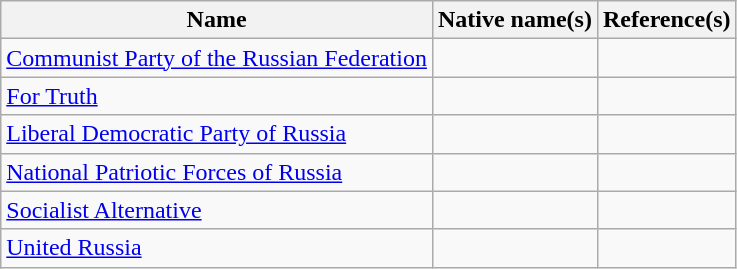<table class="wikitable">
<tr>
<th>Name</th>
<th>Native name(s)</th>
<th>Reference(s)</th>
</tr>
<tr>
<td><a href='#'>Communist Party of the Russian Federation</a></td>
<td></td>
<td></td>
</tr>
<tr>
<td><a href='#'>For Truth</a></td>
<td></td>
<td></td>
</tr>
<tr>
<td><a href='#'>Liberal Democratic Party of Russia</a></td>
<td></td>
<td></td>
</tr>
<tr>
<td><a href='#'>National Patriotic Forces of Russia</a></td>
<td></td>
<td></td>
</tr>
<tr>
<td><a href='#'>Socialist Alternative</a></td>
<td></td>
<td></td>
</tr>
<tr>
<td><a href='#'>United Russia</a></td>
<td></td>
<td></td>
</tr>
</table>
